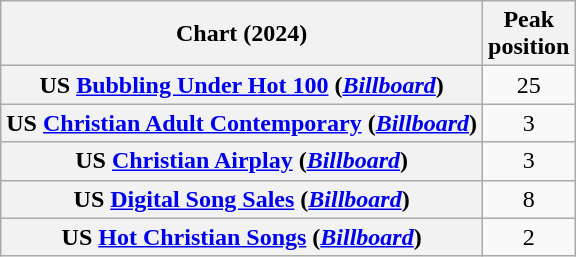<table class="wikitable sortable plainrowheaders" style="text-align:center">
<tr>
<th scope="col">Chart (2024)</th>
<th scope="col">Peak<br>position</th>
</tr>
<tr>
<th scope="row">US <a href='#'>Bubbling Under Hot 100</a> (<em><a href='#'>Billboard</a></em>)</th>
<td>25</td>
</tr>
<tr>
<th scope="row">US <a href='#'>Christian Adult Contemporary</a> (<em><a href='#'>Billboard</a></em>)</th>
<td>3</td>
</tr>
<tr>
<th scope="row">US <a href='#'>Christian Airplay</a> (<em><a href='#'>Billboard</a></em>)</th>
<td>3</td>
</tr>
<tr>
<th scope="row">US <a href='#'>Digital Song Sales</a> (<em><a href='#'>Billboard</a></em>)</th>
<td>8</td>
</tr>
<tr>
<th scope="row">US <a href='#'>Hot Christian Songs</a> (<em><a href='#'>Billboard</a></em>)</th>
<td>2</td>
</tr>
</table>
